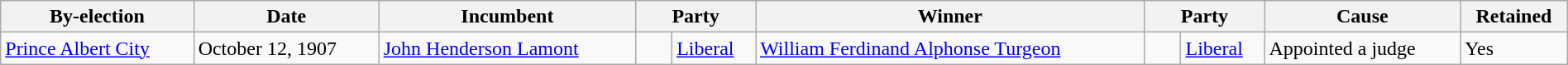<table class=wikitable style="width:100%">
<tr>
<th>By-election</th>
<th>Date</th>
<th>Incumbent</th>
<th colspan=2>Party</th>
<th>Winner</th>
<th colspan=2>Party</th>
<th>Cause</th>
<th>Retained</th>
</tr>
<tr>
<td><a href='#'>Prince Albert City</a></td>
<td>October 12, 1907</td>
<td><a href='#'>John Henderson Lamont</a></td>
<td>    </td>
<td><a href='#'>Liberal</a></td>
<td><a href='#'>William Ferdinand Alphonse Turgeon</a></td>
<td>    </td>
<td><a href='#'>Liberal</a></td>
<td>Appointed a judge</td>
<td>Yes</td>
</tr>
</table>
